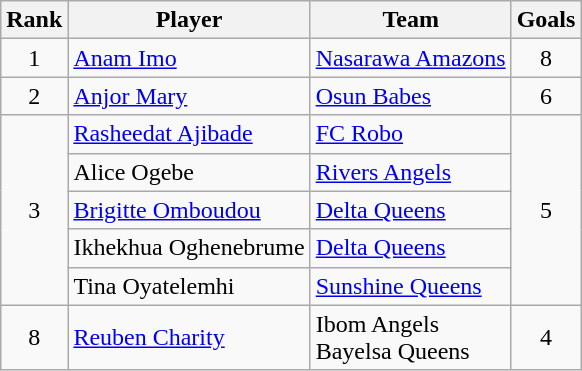<table class="wikitable" style="text-align:left">
<tr>
<th>Rank</th>
<th>Player</th>
<th>Team</th>
<th>Goals</th>
</tr>
<tr>
<td align=center>1</td>
<td><a href='#'>Anam Imo</a></td>
<td><a href='#'>Nasarawa Amazons</a></td>
<td align=center>8</td>
</tr>
<tr>
<td align=center>2</td>
<td><a href='#'>Anjor Mary</a></td>
<td><a href='#'>Osun Babes</a></td>
<td align=center>6</td>
</tr>
<tr>
<td align=center rowspan=5>3</td>
<td><a href='#'>Rasheedat Ajibade</a></td>
<td><a href='#'>FC Robo</a></td>
<td align=center rowspan=5>5</td>
</tr>
<tr>
<td>Alice Ogebe</td>
<td><a href='#'>Rivers Angels</a></td>
</tr>
<tr>
<td><a href='#'>Brigitte Omboudou</a></td>
<td><a href='#'>Delta Queens</a></td>
</tr>
<tr>
<td>Ikhekhua Oghenebrume</td>
<td><a href='#'>Delta Queens</a></td>
</tr>
<tr>
<td>Tina Oyatelemhi</td>
<td><a href='#'>Sunshine Queens</a></td>
</tr>
<tr>
<td align=center>8</td>
<td><a href='#'>Reuben Charity</a></td>
<td>Ibom Angels<br>Bayelsa Queens</td>
<td align=center>4</td>
</tr>
</table>
